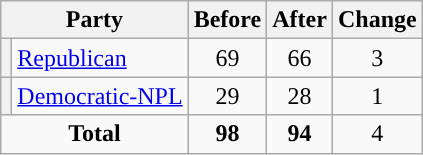<table class="wikitable" style="text-align:center;">
<tr>
<th colspan="2">Party</th>
<th>Before</th>
<th>After</th>
<th>Change</th>
</tr>
<tr>
<th style="background-color:"></th>
<td style="text-align:left;"><a href='#'>Republican</a></td>
<td>69</td>
<td>66</td>
<td> 3</td>
</tr>
<tr>
<th style="background-color:"></th>
<td style="text-align:left;"><a href='#'>Democratic-NPL</a></td>
<td>29</td>
<td>28</td>
<td> 1</td>
</tr>
<tr>
<td colspan="2"><strong>Total</strong></td>
<td><strong>98</strong></td>
<td><strong>94</strong></td>
<td> 4</td>
</tr>
</table>
